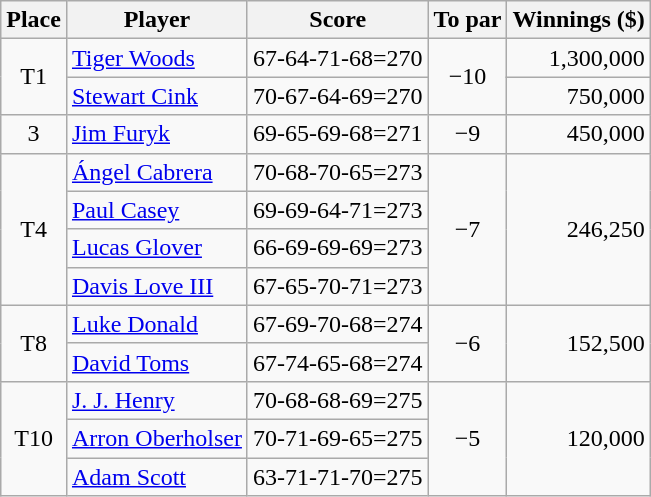<table class="wikitable">
<tr>
<th>Place</th>
<th>Player</th>
<th>Score</th>
<th>To par</th>
<th>Winnings ($)</th>
</tr>
<tr>
<td rowspan="2" align="center">T1</td>
<td> <a href='#'>Tiger Woods</a></td>
<td>67-64-71-68=270</td>
<td rowspan="2" align=center>−10</td>
<td align="right">1,300,000</td>
</tr>
<tr>
<td> <a href='#'>Stewart Cink</a></td>
<td>70-67-64-69=270</td>
<td align="right">750,000</td>
</tr>
<tr>
<td align="center">3</td>
<td> <a href='#'>Jim Furyk</a></td>
<td>69-65-69-68=271</td>
<td align=center>−9</td>
<td align="right">450,000</td>
</tr>
<tr>
<td rowspan="4" align="center">T4</td>
<td> <a href='#'>Ángel Cabrera</a></td>
<td>70-68-70-65=273</td>
<td rowspan="4" align=center>−7</td>
<td rowspan="4" align="right">246,250</td>
</tr>
<tr>
<td> <a href='#'>Paul Casey</a></td>
<td>69-69-64-71=273</td>
</tr>
<tr>
<td> <a href='#'>Lucas Glover</a></td>
<td>66-69-69-69=273</td>
</tr>
<tr>
<td> <a href='#'>Davis Love III</a></td>
<td>67-65-70-71=273</td>
</tr>
<tr>
<td rowspan="2" align="center">T8</td>
<td> <a href='#'>Luke Donald</a></td>
<td>67-69-70-68=274</td>
<td rowspan="2" align=center>−6</td>
<td rowspan="2" align="right">152,500</td>
</tr>
<tr>
<td> <a href='#'>David Toms</a></td>
<td>67-74-65-68=274</td>
</tr>
<tr>
<td rowspan="3" align="center">T10</td>
<td> <a href='#'>J. J. Henry</a></td>
<td>70-68-68-69=275</td>
<td rowspan="3" align=center>−5</td>
<td rowspan="3" align="right">120,000</td>
</tr>
<tr>
<td> <a href='#'>Arron Oberholser</a></td>
<td>70-71-69-65=275</td>
</tr>
<tr>
<td> <a href='#'>Adam Scott</a></td>
<td>63-71-71-70=275</td>
</tr>
</table>
